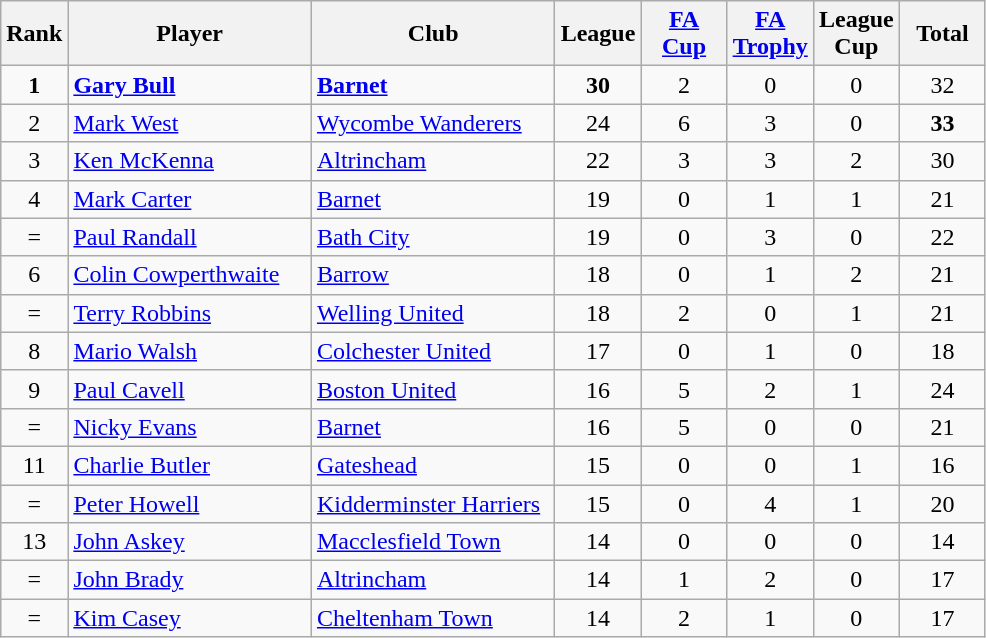<table class="wikitable" style="text-align: center;">
<tr>
<th width=20>Rank</th>
<th width=155>Player</th>
<th width=155>Club</th>
<th width=50>League</th>
<th width=50><a href='#'>FA Cup</a></th>
<th width=50><a href='#'>FA Trophy</a></th>
<th width=50>League Cup</th>
<th width=50>Total</th>
</tr>
<tr>
<td><strong>1</strong></td>
<td align=left><strong> <a href='#'>Gary Bull</a> </strong></td>
<td align=left><strong> <a href='#'>Barnet</a> </strong></td>
<td><strong>30</strong></td>
<td>2</td>
<td>0</td>
<td>0</td>
<td>32</td>
</tr>
<tr>
<td>2</td>
<td align=left><a href='#'>Mark West</a></td>
<td align=left><a href='#'>Wycombe Wanderers</a></td>
<td>24</td>
<td>6</td>
<td>3</td>
<td>0</td>
<td><strong>33</strong></td>
</tr>
<tr>
<td>3</td>
<td align=left><a href='#'>Ken McKenna</a></td>
<td align=left><a href='#'>Altrincham</a></td>
<td>22</td>
<td>3</td>
<td>3</td>
<td>2</td>
<td>30</td>
</tr>
<tr>
<td>4</td>
<td align=left><a href='#'>Mark Carter</a></td>
<td align=left><a href='#'>Barnet</a></td>
<td>19</td>
<td>0</td>
<td>1</td>
<td>1</td>
<td>21</td>
</tr>
<tr>
<td>=</td>
<td align=left><a href='#'>Paul Randall</a></td>
<td align=left><a href='#'>Bath City</a></td>
<td>19</td>
<td>0</td>
<td>3</td>
<td>0</td>
<td>22</td>
</tr>
<tr>
<td>6</td>
<td align=left><a href='#'>Colin Cowperthwaite</a></td>
<td align=left><a href='#'>Barrow</a></td>
<td>18</td>
<td>0</td>
<td>1</td>
<td>2</td>
<td>21</td>
</tr>
<tr>
<td>=</td>
<td align=left><a href='#'>Terry Robbins</a></td>
<td align=left><a href='#'>Welling United</a></td>
<td>18</td>
<td>2</td>
<td>0</td>
<td>1</td>
<td>21</td>
</tr>
<tr>
<td>8</td>
<td align=left><a href='#'>Mario Walsh</a></td>
<td align=left><a href='#'>Colchester United</a></td>
<td>17</td>
<td>0</td>
<td>1</td>
<td>0</td>
<td>18</td>
</tr>
<tr>
<td>9</td>
<td align=left><a href='#'>Paul Cavell</a></td>
<td align=left><a href='#'>Boston United</a></td>
<td>16</td>
<td>5</td>
<td>2</td>
<td>1</td>
<td>24</td>
</tr>
<tr>
<td>=</td>
<td align=left><a href='#'>Nicky Evans</a></td>
<td align=left><a href='#'>Barnet</a></td>
<td>16</td>
<td>5</td>
<td>0</td>
<td>0</td>
<td>21</td>
</tr>
<tr>
<td>11</td>
<td align=left><a href='#'>Charlie Butler</a></td>
<td align=left><a href='#'>Gateshead</a></td>
<td>15</td>
<td>0</td>
<td>0</td>
<td>1</td>
<td>16</td>
</tr>
<tr>
<td>=</td>
<td align=left><a href='#'>Peter Howell</a></td>
<td align=left><a href='#'>Kidderminster Harriers</a></td>
<td>15</td>
<td>0</td>
<td>4</td>
<td>1</td>
<td>20</td>
</tr>
<tr>
<td>13</td>
<td align=left><a href='#'>John Askey</a></td>
<td align=left><a href='#'>Macclesfield Town</a></td>
<td>14</td>
<td>0</td>
<td>0</td>
<td>0</td>
<td>14</td>
</tr>
<tr>
<td>=</td>
<td align=left><a href='#'>John Brady</a></td>
<td align=left><a href='#'>Altrincham</a></td>
<td>14</td>
<td>1</td>
<td>2</td>
<td>0</td>
<td>17</td>
</tr>
<tr>
<td>=</td>
<td align=left><a href='#'>Kim Casey</a></td>
<td align=left><a href='#'>Cheltenham Town</a></td>
<td>14</td>
<td>2</td>
<td>1</td>
<td>0</td>
<td>17</td>
</tr>
</table>
